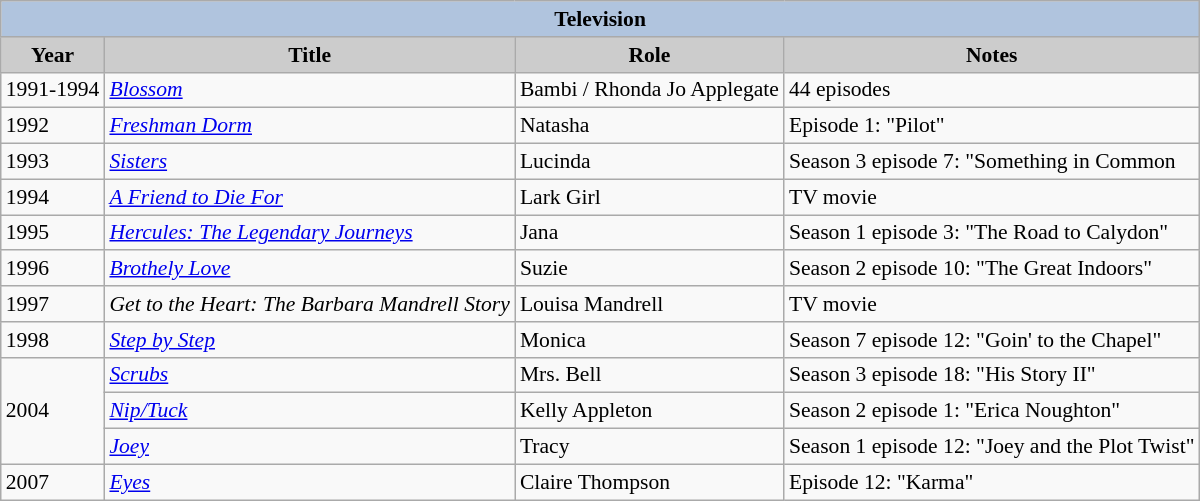<table class="wikitable" style="font-size:90%;">
<tr>
<th colspan=4 style="background:#B0C4DE;">Television</th>
</tr>
<tr align="center">
<th style="background: #CCCCCC;">Year</th>
<th style="background: #CCCCCC;">Title</th>
<th style="background: #CCCCCC;">Role</th>
<th style="background: #CCCCCC;">Notes</th>
</tr>
<tr>
<td>1991-1994</td>
<td><em><a href='#'>Blossom</a></em></td>
<td>Bambi / Rhonda Jo Applegate</td>
<td>44 episodes</td>
</tr>
<tr>
<td>1992</td>
<td><em><a href='#'>Freshman Dorm</a></em></td>
<td>Natasha</td>
<td>Episode 1: "Pilot"</td>
</tr>
<tr>
<td>1993</td>
<td><em><a href='#'>Sisters</a></em></td>
<td>Lucinda</td>
<td>Season 3 episode 7: "Something in Common</td>
</tr>
<tr>
<td>1994</td>
<td><em><a href='#'>A Friend to Die For</a></em></td>
<td>Lark Girl</td>
<td>TV movie</td>
</tr>
<tr>
<td>1995</td>
<td><em><a href='#'>Hercules: The Legendary Journeys</a></em></td>
<td>Jana</td>
<td>Season 1 episode 3: "The Road to Calydon"</td>
</tr>
<tr>
<td>1996</td>
<td><em><a href='#'>Brothely Love</a></em></td>
<td>Suzie</td>
<td>Season 2 episode 10: 	"The Great Indoors"</td>
</tr>
<tr>
<td>1997</td>
<td><em>Get to the Heart: The Barbara Mandrell Story</em></td>
<td>Louisa Mandrell</td>
<td>TV movie</td>
</tr>
<tr>
<td>1998</td>
<td><em><a href='#'>Step by Step</a></em></td>
<td>Monica</td>
<td>Season 7 episode 12: "Goin' to the Chapel"</td>
</tr>
<tr>
<td rowspan=3>2004</td>
<td><em><a href='#'>Scrubs</a></em></td>
<td>Mrs. Bell</td>
<td>Season 3 episode 18: 	"His Story II"</td>
</tr>
<tr>
<td><em><a href='#'>Nip/Tuck</a></em></td>
<td>Kelly Appleton</td>
<td>Season 2 episode 1: "Erica Noughton"</td>
</tr>
<tr>
<td><em><a href='#'>Joey</a></em></td>
<td>Tracy</td>
<td>Season 1 episode 12: "Joey and the Plot Twist"</td>
</tr>
<tr>
<td>2007</td>
<td><em><a href='#'>Eyes</a></em></td>
<td>Claire Thompson</td>
<td>Episode 12: "Karma"</td>
</tr>
</table>
